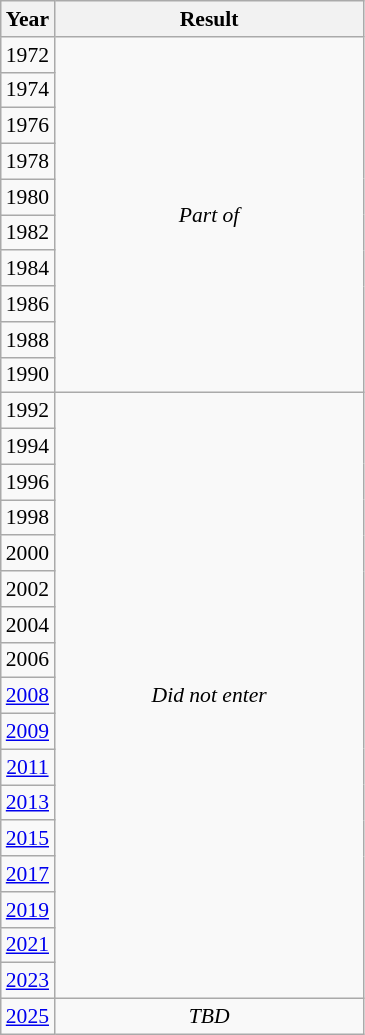<table class="wikitable" style="text-align: center; font-size:90%">
<tr>
<th>Year</th>
<th style="width:200px">Result</th>
</tr>
<tr>
<td> 1972</td>
<td rowspan="10"><em>Part of </em></td>
</tr>
<tr>
<td> 1974</td>
</tr>
<tr>
<td> 1976</td>
</tr>
<tr>
<td> 1978</td>
</tr>
<tr>
<td> 1980</td>
</tr>
<tr>
<td> 1982</td>
</tr>
<tr>
<td> 1984</td>
</tr>
<tr>
<td> 1986</td>
</tr>
<tr>
<td> 1988</td>
</tr>
<tr>
<td> 1990</td>
</tr>
<tr>
<td> 1992</td>
<td rowspan="17"><em>Did not enter</em></td>
</tr>
<tr>
<td> 1994</td>
</tr>
<tr>
<td> 1996</td>
</tr>
<tr>
<td> 1998</td>
</tr>
<tr>
<td> 2000</td>
</tr>
<tr>
<td> 2002</td>
</tr>
<tr>
<td> 2004</td>
</tr>
<tr>
<td> 2006</td>
</tr>
<tr>
<td> <a href='#'>2008</a></td>
</tr>
<tr>
<td> <a href='#'>2009</a></td>
</tr>
<tr>
<td> <a href='#'>2011</a></td>
</tr>
<tr>
<td> <a href='#'>2013</a></td>
</tr>
<tr>
<td> <a href='#'>2015</a></td>
</tr>
<tr>
<td> <a href='#'>2017</a></td>
</tr>
<tr>
<td> <a href='#'>2019</a></td>
</tr>
<tr>
<td> <a href='#'>2021</a></td>
</tr>
<tr>
<td> <a href='#'>2023</a></td>
</tr>
<tr>
<td> <a href='#'>2025</a></td>
<td><em>TBD</em></td>
</tr>
</table>
